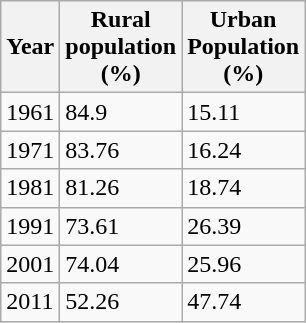<table class="wikitable">
<tr>
<th>Year</th>
<th>Rural<br>population<br>(%)</th>
<th>Urban<br>Population<br>(%)</th>
</tr>
<tr>
<td>1961</td>
<td>84.9</td>
<td>15.11</td>
</tr>
<tr>
<td>1971</td>
<td>83.76</td>
<td>16.24</td>
</tr>
<tr>
<td>1981</td>
<td>81.26</td>
<td>18.74</td>
</tr>
<tr>
<td>1991</td>
<td>73.61</td>
<td>26.39</td>
</tr>
<tr>
<td>2001</td>
<td>74.04</td>
<td>25.96</td>
</tr>
<tr>
<td>2011</td>
<td>52.26</td>
<td>47.74</td>
</tr>
</table>
